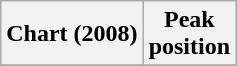<table class="wikitable plainrowheaders" style="text-align:center">
<tr>
<th scope="col">Chart (2008)</th>
<th scope="col">Peak<br>position</th>
</tr>
<tr>
</tr>
</table>
